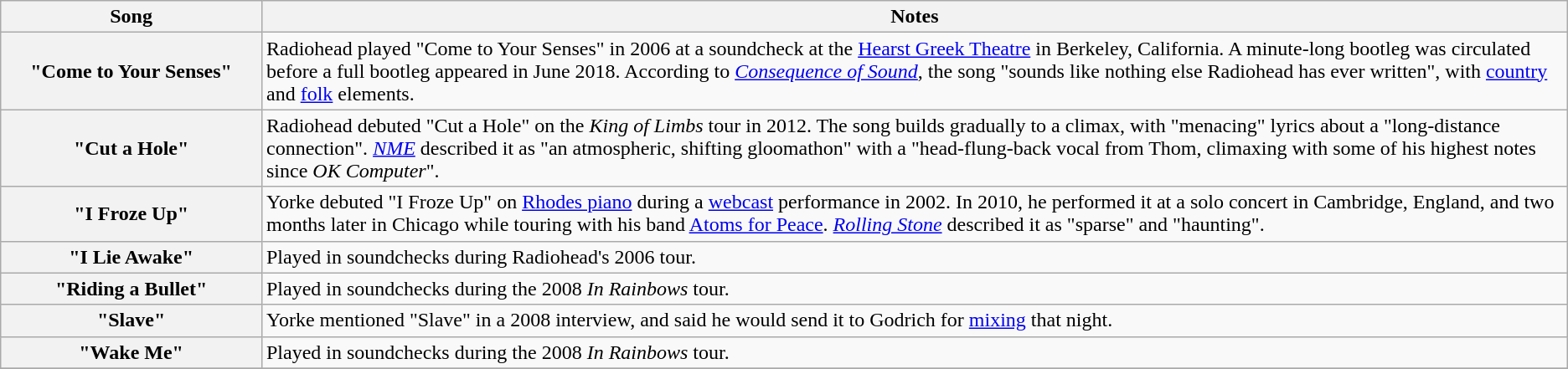<table class="wikitable sortable plainrowheaders">
<tr>
<th scope="col" width="15%">Song</th>
<th scope="col" width="75%" class="unsortable">Notes</th>
</tr>
<tr>
<th scope="row">"Come to Your Senses"</th>
<td>Radiohead played "Come to Your Senses" in 2006 at a soundcheck at the <a href='#'>Hearst Greek Theatre</a> in Berkeley, California. A minute-long bootleg was circulated before a full bootleg appeared in June 2018. According to <em><a href='#'>Consequence of Sound</a></em>, the song "sounds like nothing else Radiohead has ever written", with <a href='#'>country</a> and <a href='#'>folk</a> elements.</td>
</tr>
<tr>
<th scope="row">"Cut a Hole"</th>
<td>Radiohead debuted "Cut a Hole" on the <em>King of Limbs</em> tour in 2012. The song builds gradually to a climax, with "menacing" lyrics about a "long-distance connection". <em><a href='#'>NME</a></em> described it as "an atmospheric, shifting gloomathon" with a "head-flung-back vocal from Thom, climaxing with some of his highest notes since <em>OK Computer</em>".</td>
</tr>
<tr>
<th scope="row">"I Froze Up"</th>
<td>Yorke debuted "I Froze Up" on <a href='#'>Rhodes piano</a> during a <a href='#'>webcast</a> performance in 2002. In 2010, he performed it at a solo concert in Cambridge, England, and two months later in Chicago while touring with his band <a href='#'>Atoms for Peace</a>. <em><a href='#'>Rolling Stone</a></em> described it as "sparse" and "haunting".</td>
</tr>
<tr>
<th scope="row">"I Lie Awake"</th>
<td>Played in soundchecks during Radiohead's 2006 tour.</td>
</tr>
<tr>
<th scope="row">"Riding a Bullet"</th>
<td>Played in soundchecks during the 2008 <em>In Rainbows</em> tour.</td>
</tr>
<tr>
<th scope="row">"Slave"</th>
<td>Yorke mentioned "Slave" in a 2008 interview, and said he would send it to Godrich for <a href='#'>mixing</a> that night.</td>
</tr>
<tr>
<th scope="row">"Wake Me"</th>
<td>Played in soundchecks during the 2008 <em>In Rainbows</em> tour.</td>
</tr>
<tr>
</tr>
</table>
